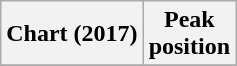<table class="wikitable plainrowheaders"  style="text-align:center">
<tr>
<th scope="col">Chart (2017)</th>
<th scope="col">Peak<br>position</th>
</tr>
<tr>
</tr>
</table>
